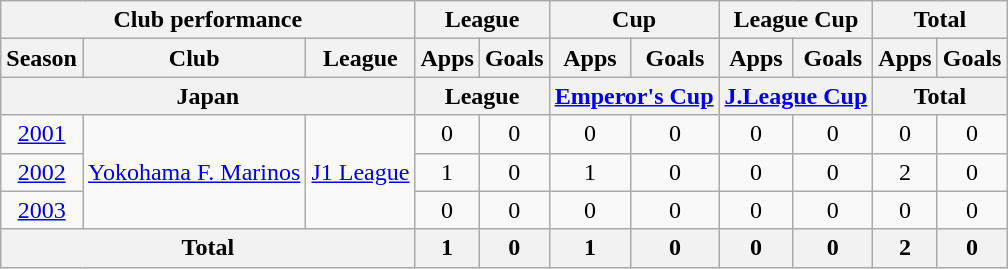<table class="wikitable" style="text-align:center;">
<tr>
<th colspan=3>Club performance</th>
<th colspan=2>League</th>
<th colspan=2>Cup</th>
<th colspan=2>League Cup</th>
<th colspan=2>Total</th>
</tr>
<tr>
<th>Season</th>
<th>Club</th>
<th>League</th>
<th>Apps</th>
<th>Goals</th>
<th>Apps</th>
<th>Goals</th>
<th>Apps</th>
<th>Goals</th>
<th>Apps</th>
<th>Goals</th>
</tr>
<tr>
<th colspan=3>Japan</th>
<th colspan=2>League</th>
<th colspan=2><a href='#'>Emperor's Cup</a></th>
<th colspan=2><a href='#'>J.League Cup</a></th>
<th colspan=2>Total</th>
</tr>
<tr>
<td><a href='#'>2001</a></td>
<td rowspan="3"><a href='#'>Yokohama F. Marinos</a></td>
<td rowspan="3"><a href='#'>J1 League</a></td>
<td>0</td>
<td>0</td>
<td>0</td>
<td>0</td>
<td>0</td>
<td>0</td>
<td>0</td>
<td>0</td>
</tr>
<tr>
<td><a href='#'>2002</a></td>
<td>1</td>
<td>0</td>
<td>1</td>
<td>0</td>
<td>0</td>
<td>0</td>
<td>2</td>
<td>0</td>
</tr>
<tr>
<td><a href='#'>2003</a></td>
<td>0</td>
<td>0</td>
<td>0</td>
<td>0</td>
<td>0</td>
<td>0</td>
<td>0</td>
<td>0</td>
</tr>
<tr>
<th colspan=3>Total</th>
<th>1</th>
<th>0</th>
<th>1</th>
<th>0</th>
<th>0</th>
<th>0</th>
<th>2</th>
<th>0</th>
</tr>
</table>
